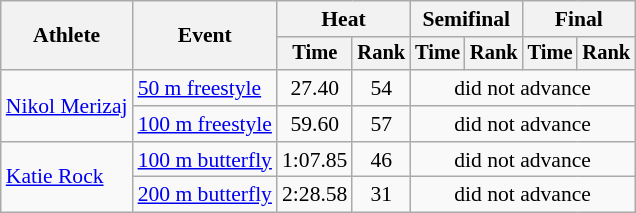<table class="wikitable" style="text-align:center; font-size:90%">
<tr>
<th rowspan="2">Athlete</th>
<th rowspan="2">Event</th>
<th colspan="2">Heat</th>
<th colspan="2">Semifinal</th>
<th colspan="2">Final</th>
</tr>
<tr style="font-size:95%">
<th>Time</th>
<th>Rank</th>
<th>Time</th>
<th>Rank</th>
<th>Time</th>
<th>Rank</th>
</tr>
<tr>
<td align=left rowspan=2><a href='#'>Nikol Merizaj</a></td>
<td align=left><a href='#'>50 m freestyle</a></td>
<td>27.40</td>
<td>54</td>
<td colspan=4>did not advance</td>
</tr>
<tr>
<td align=left><a href='#'>100 m freestyle</a></td>
<td>59.60</td>
<td>57</td>
<td colspan=4>did not advance</td>
</tr>
<tr>
<td align=left rowspan=2><a href='#'>Katie Rock</a></td>
<td align=left><a href='#'>100 m butterfly</a></td>
<td>1:07.85</td>
<td>46</td>
<td colspan=4>did not advance</td>
</tr>
<tr>
<td align=left><a href='#'>200 m butterfly</a></td>
<td>2:28.58</td>
<td>31</td>
<td colspan=4>did not advance</td>
</tr>
</table>
